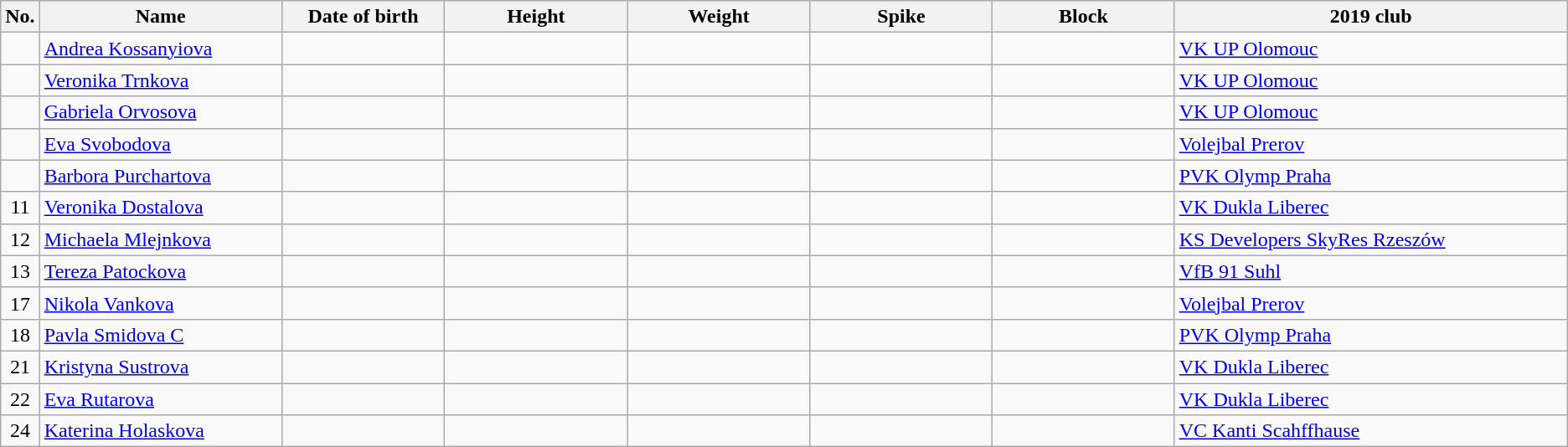<table class="wikitable sortable" style="font-size:100%; text-align:center;">
<tr>
<th>No.</th>
<th style="width:12em">Name</th>
<th style="width:8em">Date of birth</th>
<th style="width:9em">Height</th>
<th style="width:9em">Weight</th>
<th style="width:9em">Spike</th>
<th style="width:9em">Block</th>
<th style="width:20em">2019 club</th>
</tr>
<tr>
<td></td>
<td align=left><a href='#'>Andrea Kossanyiova</a></td>
<td align="right"></td>
<td></td>
<td></td>
<td></td>
<td></td>
<td align=left> <a href='#'>VK UP Olomouc</a></td>
</tr>
<tr>
<td></td>
<td align=left><a href='#'>Veronika Trnkova</a></td>
<td align=right></td>
<td></td>
<td></td>
<td></td>
<td></td>
<td align=left> <a href='#'>VK UP Olomouc</a></td>
</tr>
<tr>
<td></td>
<td align=left><a href='#'>Gabriela Orvosova</a></td>
<td align="right"></td>
<td></td>
<td></td>
<td></td>
<td></td>
<td align=left> <a href='#'>VK UP Olomouc</a></td>
</tr>
<tr>
<td></td>
<td align=left><a href='#'>Eva Svobodova</a></td>
<td align="right"></td>
<td></td>
<td></td>
<td></td>
<td></td>
<td align=left> <a href='#'>Volejbal Prerov</a></td>
</tr>
<tr>
<td></td>
<td align=left><a href='#'>Barbora Purchartova</a></td>
<td align=right></td>
<td></td>
<td></td>
<td></td>
<td></td>
<td align=left> <a href='#'>PVK Olymp Praha</a></td>
</tr>
<tr>
<td>11</td>
<td align=left><a href='#'>Veronika Dostalova</a></td>
<td align=right></td>
<td></td>
<td></td>
<td></td>
<td></td>
<td align=left> <a href='#'>VK Dukla Liberec</a></td>
</tr>
<tr>
<td>12</td>
<td align=left><a href='#'>Michaela Mlejnkova</a></td>
<td align=right></td>
<td></td>
<td></td>
<td></td>
<td></td>
<td align=left> <a href='#'>KS Developers SkyRes Rzeszów</a></td>
</tr>
<tr>
<td>13</td>
<td align=left><a href='#'>Tereza Patockova</a></td>
<td align="right"></td>
<td></td>
<td></td>
<td></td>
<td></td>
<td align=left> <a href='#'>VfB 91 Suhl</a></td>
</tr>
<tr>
<td>17</td>
<td align=left><a href='#'>Nikola Vankova</a></td>
<td align="right"></td>
<td></td>
<td></td>
<td></td>
<td></td>
<td align=left> <a href='#'>Volejbal Prerov</a></td>
</tr>
<tr>
<td>18</td>
<td align=left><a href='#'>Pavla Smidova C</a></td>
<td align="right"></td>
<td></td>
<td></td>
<td></td>
<td></td>
<td align=left> <a href='#'>PVK Olymp Praha</a></td>
</tr>
<tr>
<td>21</td>
<td align=left><a href='#'>Kristyna Sustrova</a></td>
<td align="right"></td>
<td></td>
<td></td>
<td></td>
<td></td>
<td align=left> <a href='#'>VK Dukla Liberec</a></td>
</tr>
<tr>
<td>22</td>
<td align=left><a href='#'>Eva Rutarova</a></td>
<td align=right></td>
<td></td>
<td></td>
<td></td>
<td></td>
<td align=left> <a href='#'>VK Dukla Liberec</a></td>
</tr>
<tr>
<td>24</td>
<td align=left><a href='#'>Katerina Holaskova</a></td>
<td align="right"></td>
<td></td>
<td></td>
<td></td>
<td></td>
<td align=left> <a href='#'>VC Kanti Scahffhause</a></td>
</tr>
</table>
